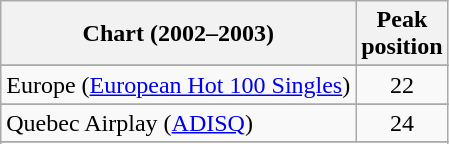<table class="wikitable sortable">
<tr>
<th>Chart (2002–2003)</th>
<th>Peak<br>position</th>
</tr>
<tr>
</tr>
<tr>
<td>Europe (<a href='#'>European Hot 100 Singles</a>)</td>
<td align="center">22</td>
</tr>
<tr>
</tr>
<tr>
</tr>
<tr>
</tr>
<tr>
</tr>
<tr>
</tr>
<tr>
</tr>
<tr>
<td>Quebec Airplay (<a href='#'>ADISQ</a>)</td>
<td align="center">24</td>
</tr>
<tr>
</tr>
<tr>
</tr>
<tr>
</tr>
<tr>
</tr>
<tr>
</tr>
<tr>
</tr>
<tr>
</tr>
</table>
